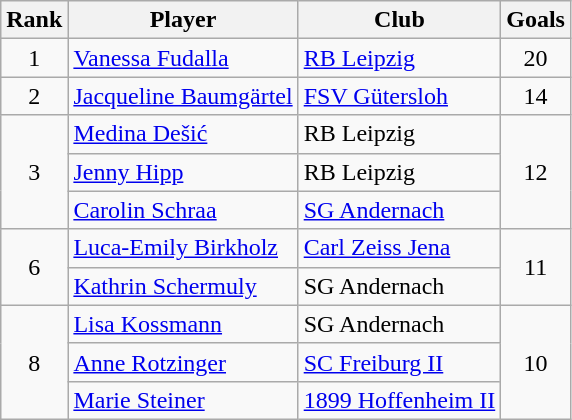<table class="wikitable sortable" style="text-align:center">
<tr>
<th>Rank</th>
<th>Player</th>
<th>Club</th>
<th>Goals</th>
</tr>
<tr>
<td>1</td>
<td align=left> <a href='#'>Vanessa Fudalla</a></td>
<td align=left><a href='#'>RB Leipzig</a></td>
<td>20</td>
</tr>
<tr>
<td>2</td>
<td align=left> <a href='#'>Jacqueline Baumgärtel</a></td>
<td align=left><a href='#'>FSV Gütersloh</a></td>
<td>14</td>
</tr>
<tr>
<td rowspan="3">3</td>
<td align=left> <a href='#'>Medina Dešić</a></td>
<td align=left>RB Leipzig</td>
<td rowspan="3">12</td>
</tr>
<tr>
<td align=left> <a href='#'>Jenny Hipp</a></td>
<td align=left>RB Leipzig</td>
</tr>
<tr>
<td align=left> <a href='#'>Carolin Schraa</a></td>
<td align=left><a href='#'>SG Andernach</a></td>
</tr>
<tr>
<td rowspan="2">6</td>
<td align=left> <a href='#'>Luca-Emily Birkholz</a></td>
<td align=left><a href='#'>Carl Zeiss Jena</a></td>
<td rowspan="2">11</td>
</tr>
<tr>
<td align=left> <a href='#'>Kathrin Schermuly</a></td>
<td align=left>SG Andernach</td>
</tr>
<tr>
<td rowspan="3">8</td>
<td align=left> <a href='#'>Lisa Kossmann</a></td>
<td align=left>SG Andernach</td>
<td rowspan="3">10</td>
</tr>
<tr>
<td align=left> <a href='#'>Anne Rotzinger</a></td>
<td align=left><a href='#'>SC Freiburg II</a></td>
</tr>
<tr>
<td align=left> <a href='#'>Marie Steiner</a></td>
<td align=left><a href='#'>1899 Hoffenheim II</a></td>
</tr>
</table>
